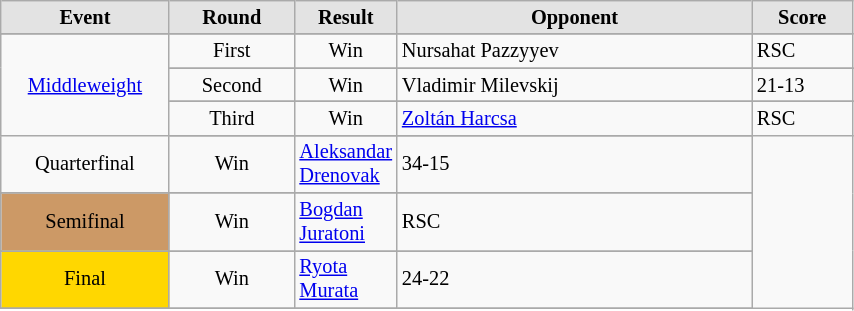<table class="wikitable" style="font-size: 85%; text-align: left; width:45%">
<tr>
<th style='border-style: none none solid solid; background: #e3e3e3; width: 20%'><strong>Event</strong></th>
<th style='border-style: none none solid solid; background: #e3e3e3; width: 15%'><strong>Round</strong></th>
<th style='border-style: none none solid solid; background: #e3e3e3; width: 10%'><strong>Result</strong></th>
<th style='border-style: none none solid solid; background: #e3e3e3; width: 43%'><strong>Opponent</strong></th>
<th style='border-style: none none solid solid; background: #e3e3e3; width: 12%'><strong>Score</strong></th>
</tr>
<tr>
</tr>
<tr align=center>
<td rowspan="6" style="text-align:center;"><a href='#'>Middleweight</a></td>
<td align='center'>First</td>
<td>Win</td>
<td align='left'> Nursahat Pazzyyev</td>
<td align='left'>RSC</td>
</tr>
<tr>
</tr>
<tr align=center>
<td align='center'>Second</td>
<td>Win</td>
<td align='left'> Vladimir Milevskij</td>
<td align='left'>21-13</td>
</tr>
<tr>
</tr>
<tr align=center>
<td align='center'>Third</td>
<td>Win</td>
<td align='left'> <a href='#'>Zoltán Harcsa</a></td>
<td align='left'>RSC</td>
</tr>
<tr>
</tr>
<tr align=center>
<td align='center'>Quarterfinal</td>
<td>Win</td>
<td align='left'> <a href='#'>Aleksandar Drenovak</a></td>
<td align='left'>34-15</td>
</tr>
<tr>
</tr>
<tr align=center>
<td align='center'; bgcolor="#cc9966">Semifinal</td>
<td>Win</td>
<td align='left'> <a href='#'>Bogdan Juratoni</a></td>
<td align='left'>RSC</td>
</tr>
<tr>
</tr>
<tr align=center>
<td align='center'; bgcolor="gold">Final</td>
<td>Win</td>
<td align='left'> <a href='#'>Ryota Murata</a></td>
<td align='left'>24-22</td>
</tr>
<tr>
</tr>
</table>
